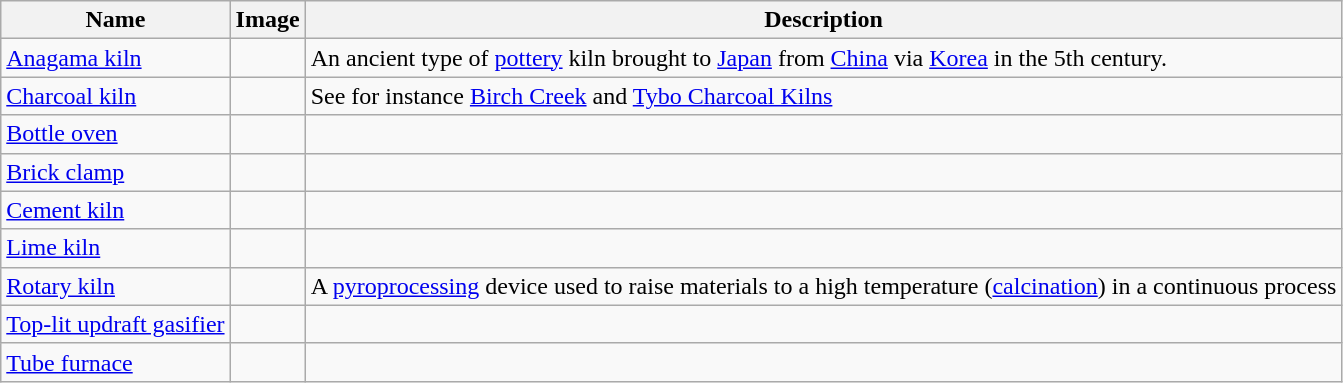<table class="wikitable sortable">
<tr>
<th>Name</th>
<th class="unsortable">Image</th>
<th>Description</th>
</tr>
<tr>
<td><a href='#'>Anagama kiln</a></td>
<td></td>
<td>An ancient type of <a href='#'>pottery</a> kiln brought to <a href='#'>Japan</a> from <a href='#'>China</a> via <a href='#'>Korea</a> in the 5th century.</td>
</tr>
<tr>
<td><a href='#'>Charcoal kiln</a></td>
<td></td>
<td>See for instance <a href='#'>Birch Creek</a> and <a href='#'>Tybo Charcoal Kilns</a></td>
</tr>
<tr>
<td><a href='#'>Bottle oven</a></td>
<td></td>
<td></td>
</tr>
<tr>
<td><a href='#'>Brick clamp</a></td>
<td></td>
<td></td>
</tr>
<tr>
<td><a href='#'>Cement kiln</a></td>
<td></td>
<td></td>
</tr>
<tr>
<td><a href='#'>Lime kiln</a></td>
<td></td>
<td></td>
</tr>
<tr>
<td><a href='#'>Rotary kiln</a></td>
<td></td>
<td>A <a href='#'>pyroprocessing</a> device used to raise materials to a high temperature (<a href='#'>calcination</a>) in a continuous process</td>
</tr>
<tr>
<td><a href='#'>Top-lit updraft gasifier</a></td>
<td></td>
<td></td>
</tr>
<tr>
<td><a href='#'>Tube furnace</a></td>
<td></td>
<td></td>
</tr>
</table>
